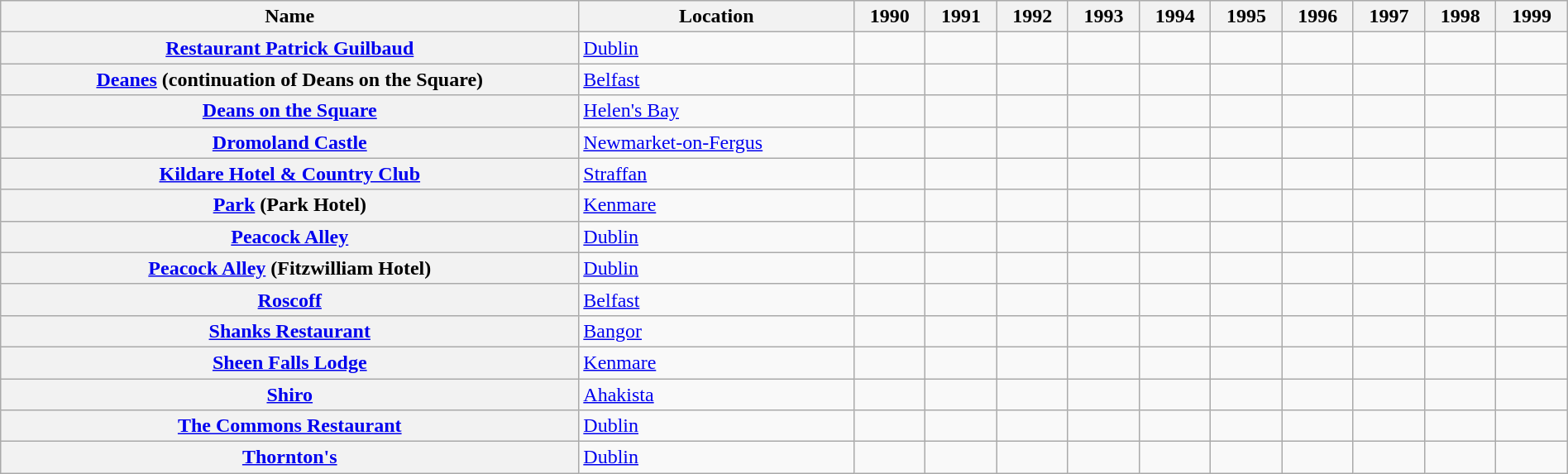<table class="wikitable sortable plainrowheaders" style="width:100%;">
<tr>
<th scope="col">Name</th>
<th scope="col">Location</th>
<th scope="col">1990</th>
<th scope="col">1991</th>
<th scope="col">1992</th>
<th scope="col">1993</th>
<th scope="col">1994</th>
<th scope="col">1995</th>
<th scope="col">1996</th>
<th scope="col">1997</th>
<th scope="col">1998</th>
<th scope="col">1999</th>
</tr>
<tr>
<th scope="row"><a href='#'>Restaurant Patrick Guilbaud</a></th>
<td><a href='#'>Dublin</a></td>
<td></td>
<td></td>
<td></td>
<td></td>
<td></td>
<td></td>
<td></td>
<td></td>
<td></td>
<td></td>
</tr>
<tr>
<th scope="row"><a href='#'>Deanes</a> (continuation of Deans on the Square)</th>
<td><a href='#'>Belfast</a></td>
<td></td>
<td></td>
<td></td>
<td></td>
<td></td>
<td></td>
<td></td>
<td></td>
<td></td>
<td></td>
</tr>
<tr>
<th scope="row"><a href='#'>Deans on the Square</a></th>
<td><a href='#'>Helen's Bay</a></td>
<td></td>
<td></td>
<td></td>
<td></td>
<td></td>
<td></td>
<td></td>
<td></td>
<td></td>
<td></td>
</tr>
<tr>
<th scope="row"><a href='#'>Dromoland Castle</a></th>
<td><a href='#'>Newmarket-on-Fergus</a></td>
<td></td>
<td></td>
<td></td>
<td></td>
<td></td>
<td></td>
<td></td>
<td></td>
<td></td>
<td></td>
</tr>
<tr>
<th scope="row"><a href='#'>Kildare Hotel & Country Club</a></th>
<td><a href='#'>Straffan</a></td>
<td></td>
<td></td>
<td></td>
<td></td>
<td></td>
<td></td>
<td></td>
<td></td>
<td></td>
<td></td>
</tr>
<tr>
<th scope="row"><a href='#'>Park</a> (Park Hotel)</th>
<td><a href='#'>Kenmare</a></td>
<td></td>
<td></td>
<td></td>
<td></td>
<td></td>
<td></td>
<td></td>
<td></td>
<td></td>
<td></td>
</tr>
<tr>
<th scope="row"><a href='#'>Peacock Alley</a></th>
<td><a href='#'>Dublin</a></td>
<td></td>
<td></td>
<td></td>
<td></td>
<td></td>
<td></td>
<td></td>
<td></td>
<td></td>
<td></td>
</tr>
<tr>
<th scope="row"><a href='#'>Peacock Alley</a> (Fitzwilliam Hotel)</th>
<td><a href='#'>Dublin</a></td>
<td></td>
<td></td>
<td></td>
<td></td>
<td></td>
<td></td>
<td></td>
<td></td>
<td></td>
<td></td>
</tr>
<tr>
<th scope="row"><a href='#'>Roscoff</a></th>
<td><a href='#'>Belfast</a></td>
<td></td>
<td></td>
<td></td>
<td></td>
<td></td>
<td></td>
<td></td>
<td></td>
<td></td>
<td></td>
</tr>
<tr>
<th scope="row"><a href='#'>Shanks Restaurant</a></th>
<td><a href='#'>Bangor</a></td>
<td></td>
<td></td>
<td></td>
<td></td>
<td></td>
<td></td>
<td></td>
<td></td>
<td></td>
<td></td>
</tr>
<tr>
<th scope="row"><a href='#'>Sheen Falls Lodge</a></th>
<td><a href='#'>Kenmare</a></td>
<td></td>
<td></td>
<td></td>
<td></td>
<td></td>
<td></td>
<td></td>
<td></td>
<td></td>
<td></td>
</tr>
<tr>
<th scope="row"><a href='#'>Shiro</a></th>
<td><a href='#'>Ahakista</a></td>
<td></td>
<td></td>
<td></td>
<td></td>
<td></td>
<td></td>
<td></td>
<td></td>
<td></td>
<td></td>
</tr>
<tr>
<th scope="row"><a href='#'>The Commons Restaurant</a></th>
<td><a href='#'>Dublin</a></td>
<td></td>
<td></td>
<td></td>
<td></td>
<td></td>
<td></td>
<td></td>
<td></td>
<td></td>
<td></td>
</tr>
<tr>
<th scope="row"><a href='#'>Thornton's</a></th>
<td><a href='#'>Dublin</a></td>
<td></td>
<td></td>
<td></td>
<td></td>
<td></td>
<td></td>
<td></td>
<td></td>
<td></td>
<td></td>
</tr>
</table>
